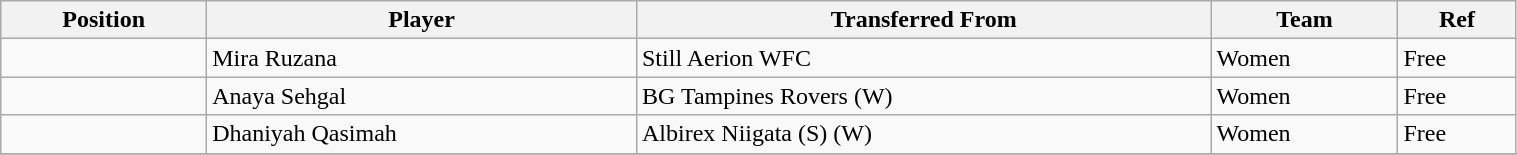<table class="wikitable sortable" style="width:80%; text-align:center; font-size:100%; text-align:left;">
<tr>
<th>Position</th>
<th>Player</th>
<th>Transferred From</th>
<th>Team</th>
<th>Ref</th>
</tr>
<tr>
<td></td>
<td> Mira Ruzana</td>
<td> Still Aerion WFC</td>
<td>Women</td>
<td>Free </td>
</tr>
<tr>
<td></td>
<td> Anaya Sehgal</td>
<td> BG Tampines Rovers (W)</td>
<td>Women</td>
<td>Free </td>
</tr>
<tr>
<td></td>
<td> Dhaniyah Qasimah</td>
<td> Albirex Niigata (S) (W)</td>
<td>Women</td>
<td>Free </td>
</tr>
<tr>
</tr>
</table>
